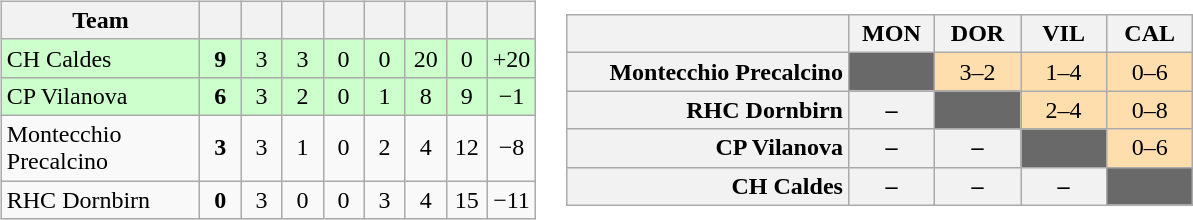<table>
<tr>
<td><br><table class=wikitable style="text-align:center">
<tr>
<th width=125>Team</th>
<th width="20"></th>
<th width="20"></th>
<th width="20"></th>
<th width="20"></th>
<th width="20"></th>
<th width="20"></th>
<th width="20"></th>
<th width="20"></th>
</tr>
<tr bgcolor="#ccffcc">
<td style="text-align:left;"> CH Caldes</td>
<td><strong>9</strong></td>
<td>3</td>
<td>3</td>
<td>0</td>
<td>0</td>
<td>20</td>
<td>0</td>
<td>+20</td>
</tr>
<tr bgcolor="#ccffcc">
<td style="text-align:left;"> CP Vilanova</td>
<td><strong>6</strong></td>
<td>3</td>
<td>2</td>
<td>0</td>
<td>1</td>
<td>8</td>
<td>9</td>
<td>−1</td>
</tr>
<tr>
<td style="text-align:left;"> Montecchio Precalcino</td>
<td><strong>3</strong></td>
<td>3</td>
<td>1</td>
<td>0</td>
<td>2</td>
<td>4</td>
<td>12</td>
<td>−8</td>
</tr>
<tr>
<td style="text-align:left;"> RHC Dornbirn</td>
<td><strong>0</strong></td>
<td>3</td>
<td>0</td>
<td>0</td>
<td>3</td>
<td>4</td>
<td>15</td>
<td>−11</td>
</tr>
</table>
</td>
<td><br><table class="wikitable" style="text-align:center">
<tr>
<th width="180"> </th>
<th width="50">MON</th>
<th width="50">DOR</th>
<th width="50">VIL</th>
<th width="50">CAL</th>
</tr>
<tr>
<th style="text-align:right;">Montecchio Precalcino </th>
<td bgcolor="#696969"></td>
<td bgcolor="#ffdead">3–2</td>
<td bgcolor="#ffdead">1–4</td>
<td bgcolor="#ffdead">0–6</td>
</tr>
<tr>
<th style="text-align:right;">RHC Dornbirn </th>
<th>–</th>
<td bgcolor="#696969"></td>
<td bgcolor="#ffdead">2–4</td>
<td bgcolor="#ffdead">0–8</td>
</tr>
<tr>
<th style="text-align:right;">CP Vilanova </th>
<th>–</th>
<th>–</th>
<td bgcolor="#696969"></td>
<td bgcolor="#ffdead">0–6</td>
</tr>
<tr>
<th style="text-align:right;">CH Caldes </th>
<th>–</th>
<th>–</th>
<th>–</th>
<td bgcolor="#696969"></td>
</tr>
</table>
</td>
</tr>
</table>
